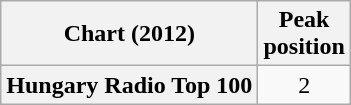<table class="wikitable plainrowheaders">
<tr>
<th scope="col">Chart (2012)</th>
<th scope="col">Peak<br>position</th>
</tr>
<tr>
<th scope="row">Hungary Radio Top 100</th>
<td align="center">2</td>
</tr>
</table>
